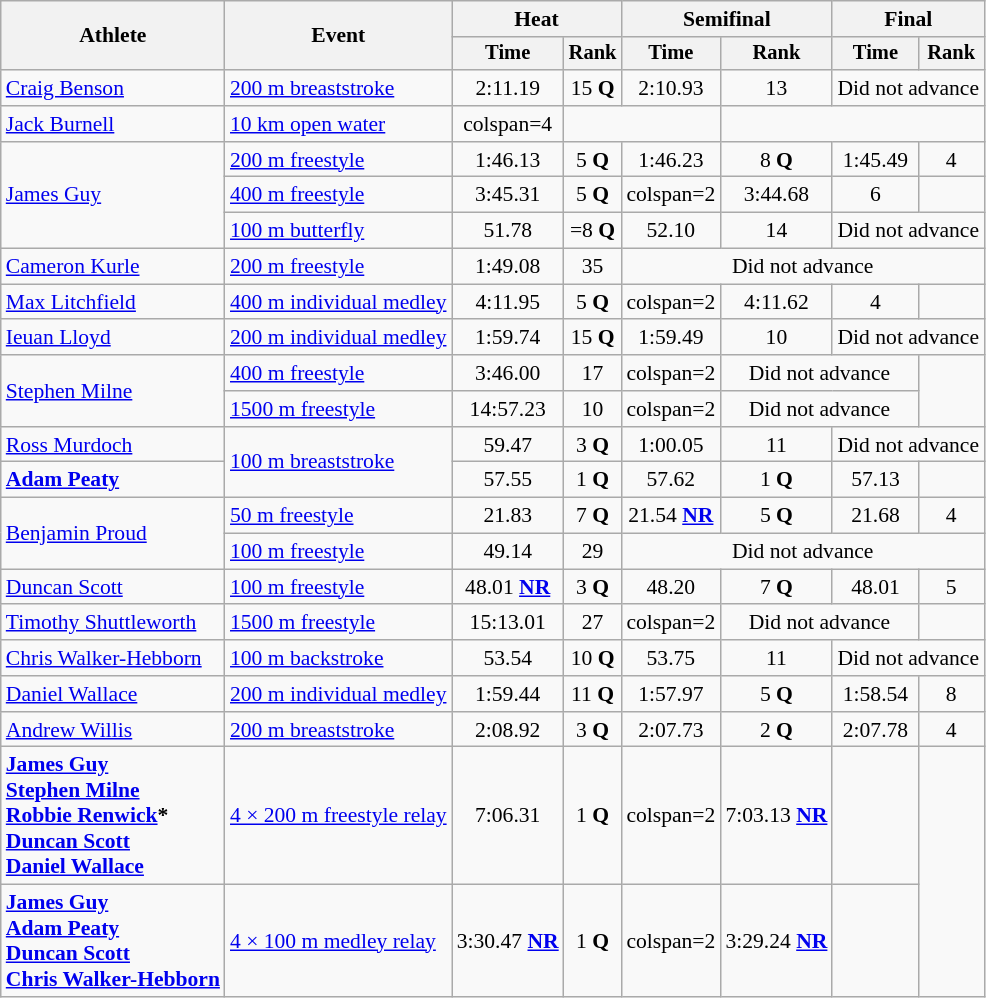<table class=wikitable style="font-size:90%">
<tr>
<th rowspan="2">Athlete</th>
<th rowspan="2">Event</th>
<th colspan="2">Heat</th>
<th colspan="2">Semifinal</th>
<th colspan="2">Final</th>
</tr>
<tr style="font-size:95%">
<th>Time</th>
<th>Rank</th>
<th>Time</th>
<th>Rank</th>
<th>Time</th>
<th>Rank</th>
</tr>
<tr align=center>
<td align=left><a href='#'>Craig Benson</a></td>
<td align=left><a href='#'>200 m breaststroke</a></td>
<td>2:11.19</td>
<td>15 <strong>Q</strong></td>
<td>2:10.93</td>
<td>13</td>
<td colspan=2>Did not advance</td>
</tr>
<tr align=center>
<td align=left><a href='#'>Jack Burnell</a></td>
<td align=left><a href='#'>10 km open water</a></td>
<td>colspan=4 </td>
<td colspan=2></td>
</tr>
<tr align=center>
<td align=left rowspan=3><a href='#'>James Guy</a></td>
<td align=left><a href='#'>200 m freestyle</a></td>
<td>1:46.13</td>
<td>5 <strong>Q</strong></td>
<td>1:46.23</td>
<td>8 <strong>Q</strong></td>
<td>1:45.49</td>
<td>4</td>
</tr>
<tr align=center>
<td align=left><a href='#'>400 m freestyle</a></td>
<td>3:45.31</td>
<td>5 <strong>Q</strong></td>
<td>colspan=2 </td>
<td>3:44.68</td>
<td>6</td>
</tr>
<tr align=center>
<td align=left><a href='#'>100 m butterfly</a></td>
<td>51.78</td>
<td>=8 <strong>Q</strong></td>
<td>52.10</td>
<td>14</td>
<td colspan=2>Did not advance</td>
</tr>
<tr align=center>
<td align=left><a href='#'>Cameron Kurle</a></td>
<td align=left><a href='#'>200 m freestyle</a></td>
<td>1:49.08</td>
<td>35</td>
<td colspan=4>Did not advance</td>
</tr>
<tr align=center>
<td align=left><a href='#'>Max Litchfield</a></td>
<td align=left><a href='#'>400 m individual medley</a></td>
<td>4:11.95</td>
<td>5 <strong>Q</strong></td>
<td>colspan=2 </td>
<td>4:11.62</td>
<td>4</td>
</tr>
<tr align=center>
<td align=left><a href='#'>Ieuan Lloyd</a></td>
<td align=left><a href='#'>200 m individual medley</a></td>
<td>1:59.74</td>
<td>15 <strong>Q</strong></td>
<td>1:59.49</td>
<td>10</td>
<td colspan=2>Did not advance</td>
</tr>
<tr align=center>
<td align=left rowspan=2><a href='#'>Stephen Milne</a></td>
<td align=left><a href='#'>400 m freestyle</a></td>
<td>3:46.00</td>
<td>17</td>
<td>colspan=2 </td>
<td colspan=2>Did not advance</td>
</tr>
<tr align=center>
<td align=left><a href='#'>1500 m freestyle</a></td>
<td>14:57.23</td>
<td>10</td>
<td>colspan=2 </td>
<td colspan=2>Did not advance</td>
</tr>
<tr align=center>
<td align=left><a href='#'>Ross Murdoch</a></td>
<td align=left rowspan=2><a href='#'>100 m breaststroke</a></td>
<td>59.47</td>
<td>3 <strong>Q</strong></td>
<td>1:00.05</td>
<td>11</td>
<td colspan=2>Did not advance</td>
</tr>
<tr align=center>
<td align=left><strong><a href='#'>Adam Peaty</a></strong></td>
<td>57.55 </td>
<td>1 <strong>Q</strong></td>
<td>57.62</td>
<td>1 <strong>Q</strong></td>
<td>57.13 </td>
<td></td>
</tr>
<tr align=center>
<td align=left rowspan="2"><a href='#'>Benjamin Proud</a></td>
<td align=left><a href='#'>50 m freestyle</a></td>
<td>21.83</td>
<td>7 <strong>Q</strong></td>
<td>21.54 <strong><a href='#'>NR</a></strong></td>
<td>5 <strong>Q</strong></td>
<td>21.68</td>
<td>4</td>
</tr>
<tr align=center>
<td align=left><a href='#'>100 m freestyle</a></td>
<td>49.14</td>
<td>29</td>
<td colspan=4>Did not advance</td>
</tr>
<tr align=center>
<td align=left><a href='#'>Duncan Scott</a></td>
<td align=left><a href='#'>100 m freestyle</a></td>
<td>48.01 <strong><a href='#'>NR</a></strong></td>
<td>3 <strong>Q</strong></td>
<td>48.20</td>
<td>7 <strong>Q</strong></td>
<td>48.01</td>
<td>5</td>
</tr>
<tr align=center>
<td align=left><a href='#'>Timothy Shuttleworth</a></td>
<td align=left><a href='#'>1500 m freestyle</a></td>
<td>15:13.01</td>
<td>27</td>
<td>colspan=2 </td>
<td colspan=2>Did not advance</td>
</tr>
<tr align=center>
<td align=left><a href='#'>Chris Walker-Hebborn</a></td>
<td align=left><a href='#'>100 m backstroke</a></td>
<td>53.54</td>
<td>10 <strong>Q</strong></td>
<td>53.75</td>
<td>11</td>
<td colspan=2>Did not advance</td>
</tr>
<tr align=center>
<td align=left><a href='#'>Daniel Wallace</a></td>
<td align=left><a href='#'>200 m individual medley</a></td>
<td>1:59.44</td>
<td>11 <strong>Q</strong></td>
<td>1:57.97</td>
<td>5 <strong>Q</strong></td>
<td>1:58.54</td>
<td>8</td>
</tr>
<tr align=center>
<td align=left><a href='#'>Andrew Willis</a></td>
<td align=left><a href='#'>200 m breaststroke</a></td>
<td>2:08.92</td>
<td>3 <strong>Q</strong></td>
<td>2:07.73</td>
<td>2 <strong>Q</strong></td>
<td>2:07.78</td>
<td>4</td>
</tr>
<tr align=center>
<td align=left><strong><a href='#'>James Guy</a></strong><br><strong><a href='#'>Stephen Milne</a></strong><br><strong><a href='#'>Robbie Renwick</a>*</strong><br><strong><a href='#'>Duncan Scott</a></strong><br><strong><a href='#'>Daniel Wallace</a></strong></td>
<td align=left><a href='#'>4 × 200 m freestyle relay</a></td>
<td>7:06.31</td>
<td>1 <strong>Q</strong></td>
<td>colspan=2 </td>
<td>7:03.13  <strong><a href='#'>NR</a></strong></td>
<td></td>
</tr>
<tr align=center>
<td align=left><strong><a href='#'>James Guy</a></strong><br><strong><a href='#'>Adam Peaty</a></strong><br><strong><a href='#'>Duncan Scott</a></strong><br><strong><a href='#'>Chris Walker-Hebborn</a></strong></td>
<td align=left><a href='#'>4 × 100 m medley relay</a></td>
<td>3:30.47  <strong><a href='#'>NR</a></strong></td>
<td>1 <strong>Q</strong></td>
<td>colspan=2 </td>
<td>3:29.24 <strong><a href='#'>NR</a></strong></td>
<td></td>
</tr>
</table>
